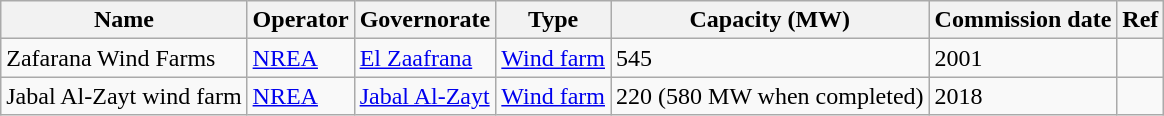<table class="wikitable sortable">
<tr>
<th>Name</th>
<th>Operator</th>
<th>Governorate</th>
<th>Type</th>
<th>Capacity (MW)</th>
<th>Commission date</th>
<th>Ref</th>
</tr>
<tr>
<td>Zafarana Wind Farms</td>
<td><a href='#'>NREA</a></td>
<td><a href='#'>El Zaafrana</a></td>
<td><a href='#'>Wind farm</a></td>
<td>545</td>
<td>2001</td>
<td></td>
</tr>
<tr>
<td>Jabal Al-Zayt wind farm</td>
<td><a href='#'>NREA</a></td>
<td><a href='#'>Jabal Al-Zayt</a></td>
<td><a href='#'>Wind farm</a></td>
<td>220 (580 MW when completed)</td>
<td>2018</td>
<td></td>
</tr>
</table>
